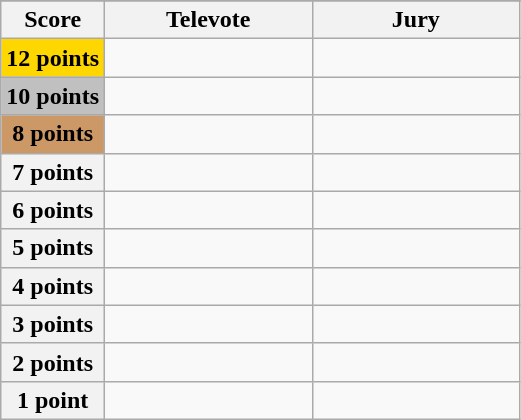<table class="wikitable">
<tr>
</tr>
<tr>
<th scope="col" width="20%">Score</th>
<th scope="col" width="40%">Televote</th>
<th scope="col" width="40%">Jury</th>
</tr>
<tr>
<th scope="row" style="background:gold">12 points</th>
<td></td>
<td></td>
</tr>
<tr>
<th scope="row" style="background:silver">10 points</th>
<td></td>
<td></td>
</tr>
<tr>
<th scope="row" style="background:#CC9966">8 points</th>
<td></td>
<td></td>
</tr>
<tr>
<th scope="row">7 points</th>
<td></td>
<td></td>
</tr>
<tr>
<th scope="row">6 points</th>
<td></td>
<td></td>
</tr>
<tr>
<th scope="row">5 points</th>
<td></td>
<td></td>
</tr>
<tr>
<th scope="row">4 points</th>
<td></td>
<td></td>
</tr>
<tr>
<th scope="row">3 points</th>
<td></td>
<td></td>
</tr>
<tr>
<th scope="row">2 points</th>
<td></td>
<td></td>
</tr>
<tr>
<th scope="row">1 point</th>
<td></td>
<td></td>
</tr>
</table>
